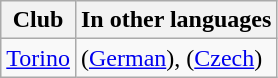<table class="wikitable sortable">
<tr>
<th>Club</th>
<th>In other languages</th>
</tr>
<tr>
<td> <a href='#'>Torino</a></td>
<td> (<a href='#'>German</a>),  (<a href='#'>Czech</a>)</td>
</tr>
</table>
